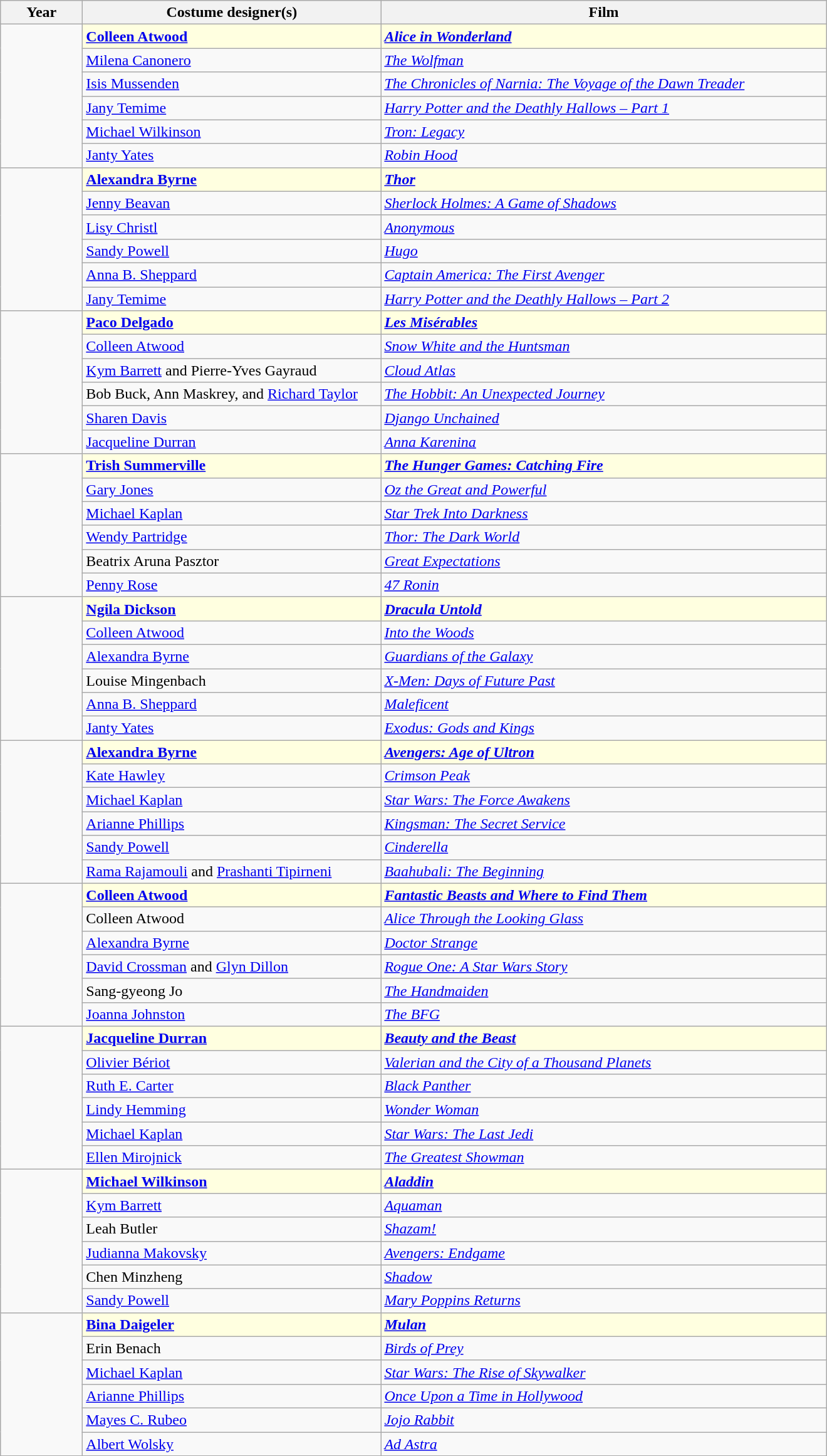<table class="wikitable" width="880px" border="1" cellpadding="5" cellspacing="0" align="centre">
<tr>
<th width="80px">Year</th>
<th width="310px">Costume designer(s)</th>
<th>Film</th>
</tr>
<tr>
<td rowspan=6></td>
<td style="background:lightyellow"><strong><a href='#'>Colleen Atwood</a></strong></td>
<td style="background:lightyellow"><strong><em><a href='#'>Alice in Wonderland</a></em></strong></td>
</tr>
<tr>
<td><a href='#'>Milena Canonero</a></td>
<td><em><a href='#'>The Wolfman</a></em></td>
</tr>
<tr>
<td><a href='#'>Isis Mussenden</a></td>
<td><em><a href='#'>The Chronicles of Narnia: The Voyage of the Dawn Treader</a></em></td>
</tr>
<tr>
<td><a href='#'>Jany Temime</a></td>
<td><em><a href='#'>Harry Potter and the Deathly Hallows – Part 1</a></em></td>
</tr>
<tr>
<td><a href='#'>Michael Wilkinson</a></td>
<td><em><a href='#'>Tron: Legacy</a></em></td>
</tr>
<tr>
<td><a href='#'>Janty Yates</a></td>
<td><em><a href='#'>Robin Hood</a></em></td>
</tr>
<tr>
<td rowspan=6></td>
<td style="background:lightyellow"><strong><a href='#'>Alexandra Byrne</a></strong></td>
<td style="background:lightyellow"><strong><em><a href='#'>Thor</a></em></strong></td>
</tr>
<tr>
<td><a href='#'>Jenny Beavan</a></td>
<td><em><a href='#'>Sherlock Holmes: A Game of Shadows</a></em></td>
</tr>
<tr>
<td><a href='#'>Lisy Christl</a></td>
<td><em><a href='#'>Anonymous</a></em></td>
</tr>
<tr>
<td><a href='#'>Sandy Powell</a></td>
<td><em><a href='#'>Hugo</a></em></td>
</tr>
<tr>
<td><a href='#'>Anna B. Sheppard</a></td>
<td><em><a href='#'>Captain America: The First Avenger</a></em></td>
</tr>
<tr>
<td><a href='#'>Jany Temime</a></td>
<td><em><a href='#'>Harry Potter and the Deathly Hallows – Part 2</a></em></td>
</tr>
<tr>
<td rowspan=6></td>
<td style="background:lightyellow"><strong><a href='#'>Paco Delgado</a></strong></td>
<td style="background:lightyellow"><strong><em><a href='#'>Les Misérables</a></em></strong></td>
</tr>
<tr>
<td><a href='#'>Colleen Atwood</a></td>
<td><em><a href='#'>Snow White and the Huntsman</a></em></td>
</tr>
<tr>
<td><a href='#'>Kym Barrett</a> and Pierre-Yves Gayraud</td>
<td><em><a href='#'>Cloud Atlas</a></em></td>
</tr>
<tr>
<td>Bob Buck, Ann Maskrey, and <a href='#'>Richard Taylor</a></td>
<td><em><a href='#'>The Hobbit: An Unexpected Journey</a></em></td>
</tr>
<tr>
<td><a href='#'>Sharen Davis</a></td>
<td><em><a href='#'>Django Unchained</a></em></td>
</tr>
<tr>
<td><a href='#'>Jacqueline Durran</a></td>
<td><em><a href='#'>Anna Karenina</a></em></td>
</tr>
<tr>
<td rowspan=6></td>
<td style="background:lightyellow"><strong><a href='#'>Trish Summerville</a></strong></td>
<td style="background:lightyellow"><strong><em><a href='#'>The Hunger Games: Catching Fire</a></em></strong></td>
</tr>
<tr>
<td><a href='#'>Gary Jones</a></td>
<td><em><a href='#'>Oz the Great and Powerful</a></em></td>
</tr>
<tr>
<td><a href='#'>Michael Kaplan</a></td>
<td><em><a href='#'>Star Trek Into Darkness</a></em></td>
</tr>
<tr>
<td><a href='#'>Wendy Partridge</a></td>
<td><em><a href='#'>Thor: The Dark World</a></em></td>
</tr>
<tr>
<td>Beatrix Aruna Pasztor</td>
<td><em><a href='#'>Great Expectations</a></em></td>
</tr>
<tr>
<td><a href='#'>Penny Rose</a></td>
<td><em><a href='#'>47 Ronin</a></em></td>
</tr>
<tr>
<td rowspan=6></td>
<td style="background:lightyellow"><strong><a href='#'>Ngila Dickson</a></strong></td>
<td style="background:lightyellow"><strong><em><a href='#'>Dracula Untold</a></em></strong></td>
</tr>
<tr>
<td><a href='#'>Colleen Atwood</a></td>
<td><em><a href='#'>Into the Woods</a></em></td>
</tr>
<tr>
<td><a href='#'>Alexandra Byrne</a></td>
<td><em><a href='#'>Guardians of the Galaxy</a></em></td>
</tr>
<tr>
<td>Louise Mingenbach</td>
<td><em><a href='#'>X-Men: Days of Future Past</a></em></td>
</tr>
<tr>
<td><a href='#'>Anna B. Sheppard</a></td>
<td><em><a href='#'>Maleficent</a></em></td>
</tr>
<tr>
<td><a href='#'>Janty Yates</a></td>
<td><em><a href='#'>Exodus: Gods and Kings</a></em></td>
</tr>
<tr>
<td rowspan=6></td>
<td style="background:lightyellow"><strong><a href='#'>Alexandra Byrne</a></strong></td>
<td style="background:lightyellow"><strong><em><a href='#'>Avengers: Age of Ultron</a></em></strong></td>
</tr>
<tr>
<td><a href='#'>Kate Hawley</a></td>
<td><em><a href='#'>Crimson Peak</a></em></td>
</tr>
<tr>
<td><a href='#'>Michael Kaplan</a></td>
<td><em><a href='#'>Star Wars: The Force Awakens</a></em></td>
</tr>
<tr>
<td><a href='#'>Arianne Phillips</a></td>
<td><em><a href='#'>Kingsman: The Secret Service</a></em></td>
</tr>
<tr>
<td><a href='#'>Sandy Powell</a></td>
<td><em><a href='#'>Cinderella</a></em></td>
</tr>
<tr>
<td><a href='#'>Rama Rajamouli</a> and <a href='#'>Prashanti Tipirneni</a></td>
<td><em><a href='#'>Baahubali: The Beginning</a></em></td>
</tr>
<tr>
<td rowspan=6></td>
<td style="background:lightyellow"><strong><a href='#'>Colleen Atwood</a></strong></td>
<td style="background:lightyellow"><strong><em><a href='#'>Fantastic Beasts and Where to Find Them</a></em></strong></td>
</tr>
<tr>
<td>Colleen Atwood</td>
<td><em><a href='#'>Alice Through the Looking Glass</a></em></td>
</tr>
<tr>
<td><a href='#'>Alexandra Byrne</a></td>
<td><em><a href='#'>Doctor Strange</a></em></td>
</tr>
<tr>
<td><a href='#'>David Crossman</a> and <a href='#'>Glyn Dillon</a></td>
<td><em><a href='#'>Rogue One: A Star Wars Story</a></em></td>
</tr>
<tr>
<td>Sang-gyeong Jo</td>
<td><em><a href='#'>The Handmaiden</a></em></td>
</tr>
<tr>
<td><a href='#'>Joanna Johnston</a></td>
<td><em><a href='#'>The BFG</a></em></td>
</tr>
<tr>
<td rowspan=6></td>
<td style="background:lightyellow"><strong><a href='#'>Jacqueline Durran</a></strong></td>
<td style="background:lightyellow"><strong><em><a href='#'>Beauty and the Beast</a></em></strong></td>
</tr>
<tr>
<td><a href='#'>Olivier Bériot</a></td>
<td><em><a href='#'>Valerian and the City of a Thousand Planets</a></em></td>
</tr>
<tr>
<td><a href='#'>Ruth E. Carter</a></td>
<td><em><a href='#'>Black Panther</a></em></td>
</tr>
<tr>
<td><a href='#'>Lindy Hemming</a></td>
<td><em><a href='#'>Wonder Woman</a></em></td>
</tr>
<tr>
<td><a href='#'>Michael Kaplan</a></td>
<td><em><a href='#'>Star Wars: The Last Jedi</a></em></td>
</tr>
<tr>
<td><a href='#'>Ellen Mirojnick</a></td>
<td><em><a href='#'>The Greatest Showman</a></em></td>
</tr>
<tr>
<td rowspan=6></td>
<td style="background:lightyellow"><strong><a href='#'>Michael Wilkinson</a></strong></td>
<td style="background:lightyellow"><strong><em><a href='#'>Aladdin</a></em></strong></td>
</tr>
<tr>
<td><a href='#'>Kym Barrett</a></td>
<td><em><a href='#'>Aquaman</a></em></td>
</tr>
<tr>
<td>Leah Butler</td>
<td><em><a href='#'>Shazam!</a></em></td>
</tr>
<tr>
<td><a href='#'>Judianna Makovsky</a></td>
<td><em><a href='#'>Avengers: Endgame</a></em></td>
</tr>
<tr>
<td>Chen Minzheng</td>
<td><em><a href='#'>Shadow</a></em></td>
</tr>
<tr>
<td><a href='#'>Sandy Powell</a></td>
<td><em><a href='#'>Mary Poppins Returns</a></em></td>
</tr>
<tr>
<td rowspan=6></td>
<td style="background:lightyellow"><strong><a href='#'>Bina Daigeler</a></strong></td>
<td style="background:lightyellow"><strong><em><a href='#'>Mulan</a></em></strong></td>
</tr>
<tr>
<td>Erin Benach</td>
<td><em><a href='#'>Birds of Prey</a></em></td>
</tr>
<tr>
<td><a href='#'>Michael Kaplan</a></td>
<td><em><a href='#'>Star Wars: The Rise of Skywalker</a></em></td>
</tr>
<tr>
<td><a href='#'>Arianne Phillips</a></td>
<td><em><a href='#'>Once Upon a Time in Hollywood</a></em></td>
</tr>
<tr>
<td><a href='#'>Mayes C. Rubeo</a></td>
<td><em><a href='#'>Jojo Rabbit</a></em></td>
</tr>
<tr>
<td><a href='#'>Albert Wolsky</a></td>
<td><em><a href='#'>Ad Astra</a></em></td>
</tr>
</table>
